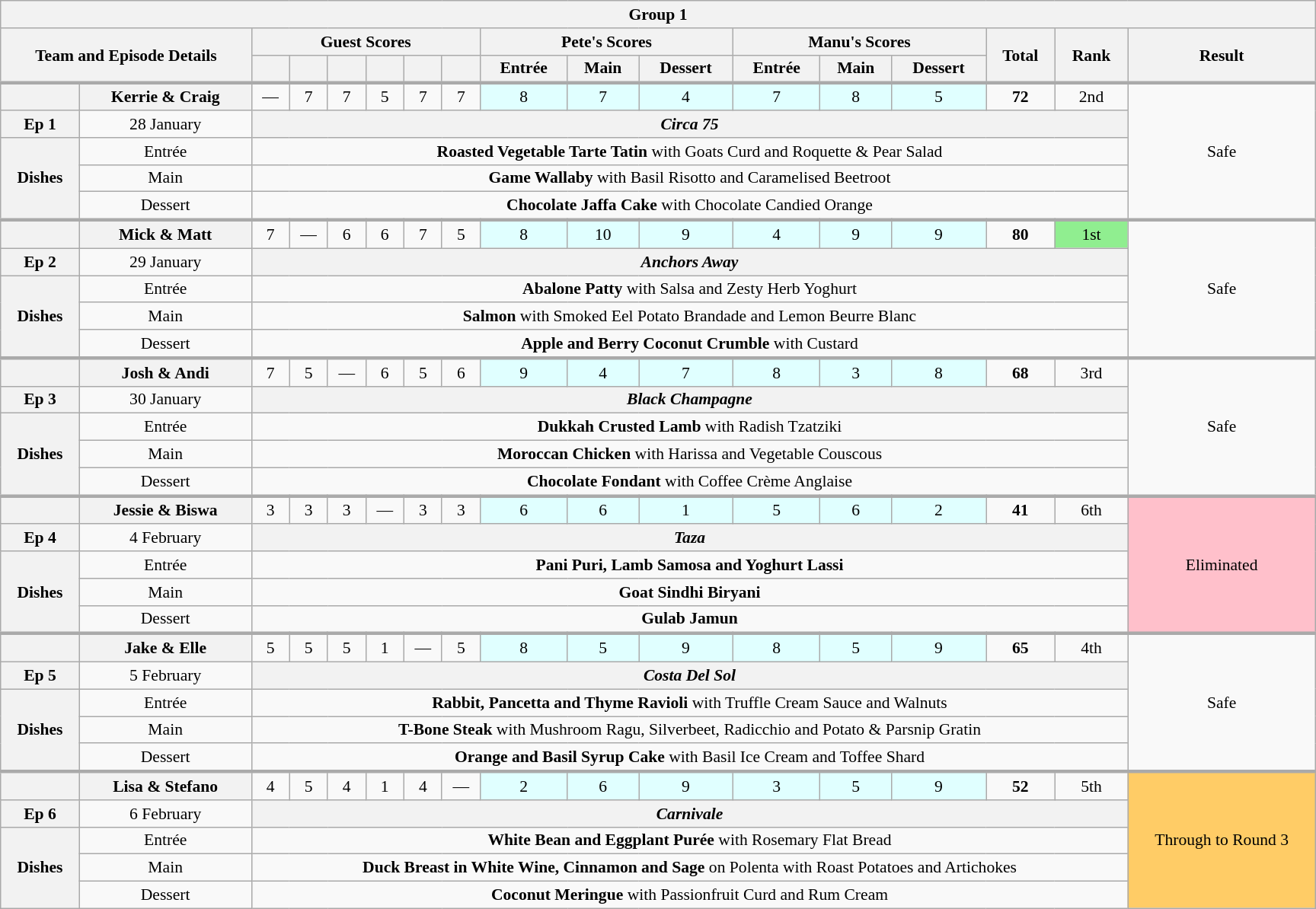<table class="wikitable plainrowheaders" style="margin:1em auto; text-align:center; font-size:90%; width:80em;">
<tr>
<th colspan="20" >Group 1</th>
</tr>
<tr>
<th scope="col" rowspan="2" colspan="2">Team and Episode Details</th>
<th scope="col" colspan="6">Guest Scores</th>
<th scope="col" colspan="3">Pete's Scores</th>
<th scope="col" colspan="3">Manu's Scores</th>
<th scope="col" rowspan="2">Total<br><small></small></th>
<th scope="col" rowspan="2">Rank</th>
<th scope="col" rowspan="2">Result</th>
</tr>
<tr>
<th scope="col"><small></small></th>
<th scope="col"><small></small></th>
<th scope="col"><small></small></th>
<th scope="col"><small></small></th>
<th scope="col"><small></small></th>
<th scope="col"><small></small></th>
<th scope="col">Entrée</th>
<th scope="col">Main</th>
<th scope="col">Dessert</th>
<th scope="col">Entrée</th>
<th scope="col">Main</th>
<th scope="col">Dessert</th>
</tr>
<tr style="border-top:3px solid #aaa;">
</tr>
<tr>
<th></th>
<th style="text-align:centre">Kerrie & Craig</th>
<td>—</td>
<td>7</td>
<td>7</td>
<td>5</td>
<td>7</td>
<td>7</td>
<td bgcolor=#E0FFFF>8</td>
<td bgcolor=#E0FFFF>7</td>
<td bgcolor=#E0FFFF>4</td>
<td bgcolor=#E0FFFF>7</td>
<td bgcolor=#E0FFFF>8</td>
<td bgcolor=#E0FFFF>5</td>
<td><strong>72</strong></td>
<td>2nd</td>
<td rowspan="5">Safe</td>
</tr>
<tr>
<th>Ep 1</th>
<td>28 January</td>
<th colspan="14"><em>Circa 75</em></th>
</tr>
<tr>
<th rowspan="3">Dishes</th>
<td>Entrée</td>
<td colspan="14"><strong>Roasted Vegetable Tarte Tatin</strong> with Goats Curd and Roquette & Pear Salad</td>
</tr>
<tr>
<td>Main</td>
<td colspan="14"><strong>Game Wallaby</strong> with Basil Risotto and Caramelised Beetroot</td>
</tr>
<tr>
<td>Dessert</td>
<td colspan="14"><strong>Chocolate Jaffa Cake</strong> with Chocolate Candied Orange</td>
</tr>
<tr style="border-top:3px solid #aaa;">
<th></th>
<th style="text-align:centre">Mick & Matt</th>
<td>7</td>
<td>—</td>
<td>6</td>
<td>6</td>
<td>7</td>
<td>5</td>
<td bgcolor=#E0FFFF>8</td>
<td bgcolor=#E0FFFF>10</td>
<td bgcolor=#E0FFFF>9</td>
<td bgcolor=#E0FFFF>4</td>
<td bgcolor=#E0FFFF>9</td>
<td bgcolor=#E0FFFF>9</td>
<td><strong>80</strong></td>
<td style="background:lightgreen;">1st</td>
<td rowspan="5">Safe</td>
</tr>
<tr>
<th>Ep 2</th>
<td>29 January</td>
<th colspan="14"><em>Anchors Away</em></th>
</tr>
<tr>
<th rowspan="3">Dishes</th>
<td>Entrée</td>
<td colspan="14"><strong>Abalone Patty</strong> with Salsa and Zesty Herb Yoghurt</td>
</tr>
<tr>
<td>Main</td>
<td colspan="14"><strong>Salmon</strong> with Smoked Eel Potato Brandade and Lemon Beurre Blanc</td>
</tr>
<tr>
<td>Dessert</td>
<td colspan="14"><strong>Apple and Berry Coconut Crumble</strong> with Custard</td>
</tr>
<tr style="border-top:3px solid #aaa;">
<th></th>
<th style="text-align:centre">Josh & Andi</th>
<td>7</td>
<td>5</td>
<td>—</td>
<td>6</td>
<td>5</td>
<td>6</td>
<td bgcolor=#E0FFFF>9</td>
<td bgcolor=#E0FFFF>4</td>
<td bgcolor=#E0FFFF>7</td>
<td bgcolor=#E0FFFF>8</td>
<td bgcolor=#E0FFFF>3</td>
<td bgcolor=#E0FFFF>8</td>
<td><strong>68</strong></td>
<td>3rd</td>
<td rowspan="5">Safe</td>
</tr>
<tr>
<th>Ep 3</th>
<td>30 January</td>
<th colspan="14"><em>Black Champagne</em></th>
</tr>
<tr>
<th rowspan="3">Dishes</th>
<td>Entrée</td>
<td colspan="14"><strong>Dukkah Crusted Lamb</strong> with Radish Tzatziki</td>
</tr>
<tr>
<td>Main</td>
<td colspan="14"><strong>Moroccan Chicken</strong> with Harissa and Vegetable Couscous</td>
</tr>
<tr>
<td>Dessert</td>
<td colspan="14"><strong>Chocolate Fondant</strong> with Coffee Crème Anglaise</td>
</tr>
<tr style="border-top:3px solid #aaa;">
<th></th>
<th style="text-align:centre">Jessie & Biswa</th>
<td>3</td>
<td>3</td>
<td>3</td>
<td>—</td>
<td>3</td>
<td>3</td>
<td bgcolor=#E0FFFF>6</td>
<td bgcolor=#E0FFFF>6</td>
<td bgcolor=#E0FFFF>1</td>
<td bgcolor=#E0FFFF>5</td>
<td bgcolor=#E0FFFF>6</td>
<td bgcolor=#E0FFFF>2</td>
<td><strong>41</strong></td>
<td>6th</td>
<td rowspan="5" style="background:pink;">Eliminated</td>
</tr>
<tr>
<th>Ep 4</th>
<td>4 February</td>
<th colspan="14"><em>Taza</em></th>
</tr>
<tr>
<th rowspan="3">Dishes</th>
<td>Entrée</td>
<td colspan="14"><strong>Pani Puri, Lamb Samosa and Yoghurt Lassi</strong></td>
</tr>
<tr>
<td>Main</td>
<td colspan="14"><strong>Goat Sindhi Biryani</strong></td>
</tr>
<tr>
<td>Dessert</td>
<td colspan="14"><strong>Gulab Jamun</strong></td>
</tr>
<tr style="border-top:3px solid #aaa;">
<th></th>
<th style="text-align:centre">Jake & Elle</th>
<td>5</td>
<td>5</td>
<td>5</td>
<td>1</td>
<td>—</td>
<td>5</td>
<td bgcolor=#E0FFFF>8</td>
<td bgcolor=#E0FFFF>5</td>
<td bgcolor=#E0FFFF>9</td>
<td bgcolor=#E0FFFF>8</td>
<td bgcolor=#E0FFFF>5</td>
<td bgcolor=#E0FFFF>9</td>
<td><strong>65</strong></td>
<td>4th</td>
<td rowspan="5">Safe</td>
</tr>
<tr>
<th>Ep 5</th>
<td>5 February</td>
<th colspan="14"><em>Costa Del Sol</em></th>
</tr>
<tr>
<th rowspan="3">Dishes</th>
<td>Entrée</td>
<td colspan="14"><strong>Rabbit, Pancetta and Thyme Ravioli</strong> with Truffle Cream Sauce and Walnuts</td>
</tr>
<tr>
<td>Main</td>
<td colspan="14"><strong>T-Bone Steak</strong> with Mushroom Ragu, Silverbeet, Radicchio and Potato & Parsnip Gratin</td>
</tr>
<tr>
<td>Dessert</td>
<td colspan="14"><strong>Orange and Basil Syrup Cake</strong> with Basil Ice Cream and Toffee Shard</td>
</tr>
<tr style="border-top:3px solid #aaa;">
<th></th>
<th style="text-align:centre">Lisa & Stefano</th>
<td>4</td>
<td>5</td>
<td>4</td>
<td>1</td>
<td>4</td>
<td>—</td>
<td bgcolor=#E0FFFF>2</td>
<td bgcolor=#E0FFFF>6</td>
<td bgcolor=#E0FFFF>9</td>
<td bgcolor=#E0FFFF>3</td>
<td bgcolor=#E0FFFF>5</td>
<td bgcolor=#E0FFFF>9</td>
<td><strong>52</strong></td>
<td>5th</td>
<td rowspan="5" style="background:#FFCC66;">Through to Round 3</td>
</tr>
<tr>
<th>Ep 6</th>
<td>6 February</td>
<th colspan="14"><em>Carnivale</em></th>
</tr>
<tr>
<th rowspan="3">Dishes</th>
<td>Entrée</td>
<td colspan="14"><strong>White Bean and Eggplant Purée</strong> with Rosemary Flat Bread</td>
</tr>
<tr>
<td>Main</td>
<td colspan="14"><strong>Duck Breast in White Wine, Cinnamon and Sage</strong> on Polenta with Roast Potatoes and Artichokes</td>
</tr>
<tr>
<td>Dessert</td>
<td colspan="14"><strong>Coconut Meringue</strong> with Passionfruit Curd and Rum Cream</td>
</tr>
</table>
